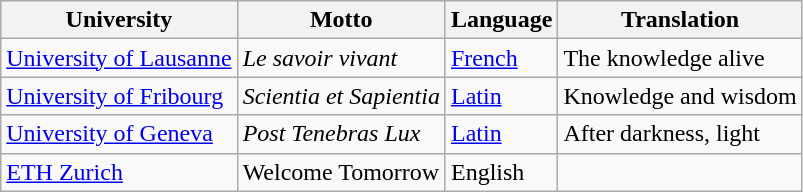<table class="wikitable sortable plainrowheaders">
<tr>
<th>University</th>
<th>Motto</th>
<th>Language</th>
<th>Translation</th>
</tr>
<tr>
<td><a href='#'>University of Lausanne</a></td>
<td><em>Le savoir vivant</em></td>
<td><a href='#'>French</a></td>
<td>The knowledge alive</td>
</tr>
<tr>
<td><a href='#'>University of Fribourg</a></td>
<td><em>Scientia et Sapientia</em></td>
<td><a href='#'>Latin</a></td>
<td>Knowledge and wisdom</td>
</tr>
<tr>
<td><a href='#'>University of Geneva</a></td>
<td><em>Post Tenebras Lux</em></td>
<td><a href='#'>Latin</a></td>
<td>After darkness, light</td>
</tr>
<tr>
<td><a href='#'>ETH Zurich</a></td>
<td>Welcome Tomorrow</td>
<td>English</td>
<td></td>
</tr>
</table>
